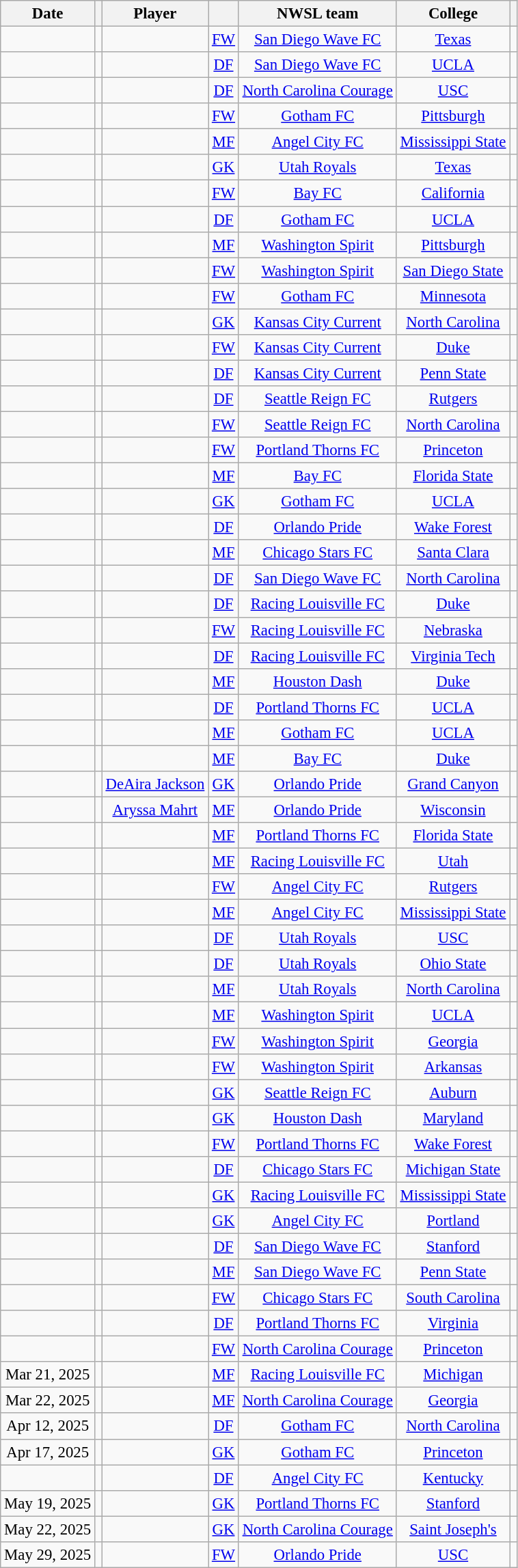<table class="wikitable sortable" style="font-size: 95%;text-align: center;">
<tr>
<th>Date</th>
<th></th>
<th>Player</th>
<th></th>
<th>NWSL team</th>
<th>College</th>
<th class=unsortable></th>
</tr>
<tr>
<td></td>
<td></td>
<td></td>
<td><a href='#'>FW</a></td>
<td><a href='#'>San Diego Wave FC</a></td>
<td><a href='#'>Texas</a></td>
<td></td>
</tr>
<tr>
<td></td>
<td></td>
<td></td>
<td><a href='#'>DF</a></td>
<td><a href='#'>San Diego Wave FC</a></td>
<td><a href='#'>UCLA</a></td>
<td></td>
</tr>
<tr>
<td></td>
<td></td>
<td></td>
<td><a href='#'>DF</a></td>
<td><a href='#'>North Carolina Courage</a></td>
<td><a href='#'>USC</a></td>
<td></td>
</tr>
<tr>
<td></td>
<td></td>
<td></td>
<td><a href='#'>FW</a></td>
<td><a href='#'>Gotham FC</a></td>
<td><a href='#'>Pittsburgh</a></td>
<td></td>
</tr>
<tr>
<td></td>
<td></td>
<td></td>
<td><a href='#'>MF</a></td>
<td><a href='#'>Angel City FC</a></td>
<td><a href='#'>Mississippi State</a></td>
<td></td>
</tr>
<tr>
<td></td>
<td></td>
<td></td>
<td><a href='#'>GK</a></td>
<td><a href='#'>Utah Royals</a></td>
<td><a href='#'>Texas</a></td>
<td></td>
</tr>
<tr>
<td></td>
<td></td>
<td></td>
<td><a href='#'>FW</a></td>
<td><a href='#'>Bay FC</a></td>
<td><a href='#'>California</a></td>
<td></td>
</tr>
<tr>
<td></td>
<td></td>
<td></td>
<td><a href='#'>DF</a></td>
<td><a href='#'>Gotham FC</a></td>
<td><a href='#'>UCLA</a></td>
<td></td>
</tr>
<tr>
<td></td>
<td></td>
<td></td>
<td><a href='#'>MF</a></td>
<td><a href='#'>Washington Spirit</a></td>
<td><a href='#'>Pittsburgh</a></td>
<td></td>
</tr>
<tr>
<td></td>
<td></td>
<td></td>
<td><a href='#'>FW</a></td>
<td><a href='#'>Washington Spirit</a></td>
<td><a href='#'>San Diego State</a></td>
<td></td>
</tr>
<tr>
<td></td>
<td></td>
<td></td>
<td><a href='#'>FW</a></td>
<td><a href='#'>Gotham FC</a></td>
<td><a href='#'>Minnesota</a></td>
<td></td>
</tr>
<tr>
<td></td>
<td></td>
<td></td>
<td><a href='#'>GK</a></td>
<td><a href='#'>Kansas City Current</a></td>
<td><a href='#'>North Carolina</a></td>
<td></td>
</tr>
<tr>
<td></td>
<td></td>
<td></td>
<td><a href='#'>FW</a></td>
<td><a href='#'>Kansas City Current</a></td>
<td><a href='#'>Duke</a></td>
<td></td>
</tr>
<tr>
<td></td>
<td></td>
<td></td>
<td><a href='#'>DF</a></td>
<td><a href='#'>Kansas City Current</a></td>
<td><a href='#'>Penn State</a></td>
<td></td>
</tr>
<tr>
<td></td>
<td></td>
<td></td>
<td><a href='#'>DF</a></td>
<td><a href='#'>Seattle Reign FC</a></td>
<td><a href='#'>Rutgers</a></td>
<td></td>
</tr>
<tr>
<td></td>
<td></td>
<td></td>
<td><a href='#'>FW</a></td>
<td><a href='#'>Seattle Reign FC</a></td>
<td><a href='#'>North Carolina</a></td>
<td></td>
</tr>
<tr>
<td></td>
<td></td>
<td></td>
<td><a href='#'>FW</a></td>
<td><a href='#'>Portland Thorns FC</a></td>
<td><a href='#'>Princeton</a></td>
<td></td>
</tr>
<tr>
<td></td>
<td></td>
<td></td>
<td><a href='#'>MF</a></td>
<td><a href='#'>Bay FC</a></td>
<td><a href='#'>Florida State</a></td>
<td></td>
</tr>
<tr>
<td></td>
<td></td>
<td></td>
<td><a href='#'>GK</a></td>
<td><a href='#'>Gotham FC</a></td>
<td><a href='#'>UCLA</a></td>
<td></td>
</tr>
<tr>
<td></td>
<td></td>
<td></td>
<td><a href='#'>DF</a></td>
<td><a href='#'>Orlando Pride</a></td>
<td><a href='#'>Wake Forest</a></td>
<td></td>
</tr>
<tr>
<td></td>
<td></td>
<td></td>
<td><a href='#'>MF</a></td>
<td><a href='#'>Chicago Stars FC</a></td>
<td><a href='#'>Santa Clara</a></td>
<td></td>
</tr>
<tr>
<td></td>
<td></td>
<td></td>
<td><a href='#'>DF</a></td>
<td><a href='#'>San Diego Wave FC</a></td>
<td><a href='#'>North Carolina</a></td>
<td></td>
</tr>
<tr>
<td></td>
<td></td>
<td></td>
<td><a href='#'>DF</a></td>
<td><a href='#'>Racing Louisville FC</a></td>
<td><a href='#'>Duke</a></td>
<td></td>
</tr>
<tr>
<td></td>
<td></td>
<td></td>
<td><a href='#'>FW</a></td>
<td><a href='#'>Racing Louisville FC</a></td>
<td><a href='#'>Nebraska</a></td>
<td></td>
</tr>
<tr>
<td></td>
<td></td>
<td></td>
<td><a href='#'>DF</a></td>
<td><a href='#'>Racing Louisville FC</a></td>
<td><a href='#'>Virginia Tech</a></td>
<td></td>
</tr>
<tr>
<td></td>
<td></td>
<td></td>
<td><a href='#'>MF</a></td>
<td><a href='#'>Houston Dash</a></td>
<td><a href='#'>Duke</a></td>
<td></td>
</tr>
<tr>
<td></td>
<td></td>
<td></td>
<td><a href='#'>DF</a></td>
<td><a href='#'>Portland Thorns FC</a></td>
<td><a href='#'>UCLA</a></td>
<td></td>
</tr>
<tr>
<td></td>
<td></td>
<td></td>
<td><a href='#'>MF</a></td>
<td><a href='#'>Gotham FC</a></td>
<td><a href='#'>UCLA</a></td>
<td></td>
</tr>
<tr>
<td></td>
<td></td>
<td></td>
<td><a href='#'>MF</a></td>
<td><a href='#'>Bay FC</a></td>
<td><a href='#'>Duke</a></td>
<td></td>
</tr>
<tr>
<td></td>
<td></td>
<td><a href='#'>DeAira Jackson</a></td>
<td><a href='#'>GK</a></td>
<td><a href='#'>Orlando Pride</a></td>
<td><a href='#'>Grand Canyon</a></td>
<td></td>
</tr>
<tr>
<td></td>
<td></td>
<td><a href='#'>Aryssa Mahrt</a></td>
<td><a href='#'>MF</a></td>
<td><a href='#'>Orlando Pride</a></td>
<td><a href='#'>Wisconsin</a></td>
<td></td>
</tr>
<tr>
<td></td>
<td></td>
<td></td>
<td><a href='#'>MF</a></td>
<td><a href='#'>Portland Thorns FC</a></td>
<td><a href='#'>Florida State</a></td>
<td></td>
</tr>
<tr>
<td></td>
<td></td>
<td></td>
<td><a href='#'>MF</a></td>
<td><a href='#'>Racing Louisville FC</a></td>
<td><a href='#'>Utah</a></td>
<td></td>
</tr>
<tr>
<td></td>
<td></td>
<td></td>
<td><a href='#'>FW</a></td>
<td><a href='#'>Angel City FC</a></td>
<td><a href='#'>Rutgers</a></td>
<td></td>
</tr>
<tr>
<td></td>
<td></td>
<td></td>
<td><a href='#'>MF</a></td>
<td><a href='#'>Angel City FC</a></td>
<td><a href='#'>Mississippi State</a></td>
<td></td>
</tr>
<tr>
<td></td>
<td></td>
<td></td>
<td><a href='#'>DF</a></td>
<td><a href='#'>Utah Royals</a></td>
<td><a href='#'>USC</a></td>
<td></td>
</tr>
<tr>
<td></td>
<td></td>
<td></td>
<td><a href='#'>DF</a></td>
<td><a href='#'>Utah Royals</a></td>
<td><a href='#'>Ohio State</a></td>
<td></td>
</tr>
<tr>
<td></td>
<td></td>
<td></td>
<td><a href='#'>MF</a></td>
<td><a href='#'>Utah Royals</a></td>
<td><a href='#'>North Carolina</a></td>
<td></td>
</tr>
<tr>
<td></td>
<td></td>
<td></td>
<td><a href='#'>MF</a></td>
<td><a href='#'>Washington Spirit</a></td>
<td><a href='#'>UCLA</a></td>
<td></td>
</tr>
<tr>
<td></td>
<td></td>
<td></td>
<td><a href='#'>FW</a></td>
<td><a href='#'>Washington Spirit</a></td>
<td><a href='#'>Georgia</a></td>
<td></td>
</tr>
<tr>
<td></td>
<td></td>
<td></td>
<td><a href='#'>FW</a></td>
<td><a href='#'>Washington Spirit</a></td>
<td><a href='#'>Arkansas</a></td>
<td></td>
</tr>
<tr>
<td></td>
<td></td>
<td></td>
<td><a href='#'>GK</a></td>
<td><a href='#'>Seattle Reign FC</a></td>
<td><a href='#'>Auburn</a></td>
<td></td>
</tr>
<tr>
<td></td>
<td></td>
<td></td>
<td><a href='#'>GK</a></td>
<td><a href='#'>Houston Dash</a></td>
<td><a href='#'>Maryland</a></td>
<td></td>
</tr>
<tr>
<td></td>
<td></td>
<td></td>
<td><a href='#'>FW</a></td>
<td><a href='#'>Portland Thorns FC</a></td>
<td><a href='#'>Wake Forest</a></td>
<td></td>
</tr>
<tr>
<td></td>
<td></td>
<td></td>
<td><a href='#'>DF</a></td>
<td><a href='#'>Chicago Stars FC</a></td>
<td><a href='#'>Michigan State</a></td>
<td></td>
</tr>
<tr>
<td></td>
<td></td>
<td></td>
<td><a href='#'>GK</a></td>
<td><a href='#'>Racing Louisville FC</a></td>
<td><a href='#'>Mississippi State</a></td>
<td></td>
</tr>
<tr>
<td></td>
<td></td>
<td></td>
<td><a href='#'>GK</a></td>
<td><a href='#'>Angel City FC</a></td>
<td><a href='#'>Portland</a></td>
<td></td>
</tr>
<tr>
<td></td>
<td></td>
<td></td>
<td><a href='#'>DF</a></td>
<td><a href='#'>San Diego Wave FC</a></td>
<td><a href='#'>Stanford</a></td>
<td></td>
</tr>
<tr>
<td></td>
<td></td>
<td></td>
<td><a href='#'>MF</a></td>
<td><a href='#'>San Diego Wave FC</a></td>
<td><a href='#'>Penn State</a></td>
<td></td>
</tr>
<tr>
<td></td>
<td></td>
<td></td>
<td><a href='#'>FW</a></td>
<td><a href='#'>Chicago Stars FC</a></td>
<td><a href='#'>South Carolina</a></td>
<td></td>
</tr>
<tr>
<td></td>
<td></td>
<td></td>
<td><a href='#'>DF</a></td>
<td><a href='#'>Portland Thorns FC</a></td>
<td><a href='#'>Virginia</a></td>
<td></td>
</tr>
<tr>
<td></td>
<td></td>
<td></td>
<td><a href='#'>FW</a></td>
<td><a href='#'>North Carolina Courage</a></td>
<td><a href='#'>Princeton</a></td>
<td></td>
</tr>
<tr>
<td>Mar 21, 2025</td>
<td></td>
<td></td>
<td><a href='#'>MF</a></td>
<td><a href='#'>Racing Louisville FC</a></td>
<td><a href='#'>Michigan</a></td>
<td></td>
</tr>
<tr>
<td>Mar 22, 2025</td>
<td></td>
<td></td>
<td><a href='#'>MF</a></td>
<td><a href='#'>North Carolina Courage</a></td>
<td><a href='#'>Georgia</a></td>
<td></td>
</tr>
<tr>
<td>Apr 12, 2025</td>
<td></td>
<td></td>
<td><a href='#'>DF</a></td>
<td><a href='#'>Gotham FC</a></td>
<td><a href='#'>North Carolina</a></td>
<td></td>
</tr>
<tr>
<td>Apr 17, 2025</td>
<td></td>
<td></td>
<td><a href='#'>GK</a></td>
<td><a href='#'>Gotham FC</a></td>
<td><a href='#'>Princeton</a></td>
<td></td>
</tr>
<tr>
<td></td>
<td></td>
<td></td>
<td><a href='#'>DF</a></td>
<td><a href='#'>Angel City FC</a></td>
<td><a href='#'>Kentucky</a></td>
<td></td>
</tr>
<tr>
<td>May 19, 2025</td>
<td></td>
<td></td>
<td><a href='#'>GK</a></td>
<td><a href='#'>Portland Thorns FC</a></td>
<td><a href='#'>Stanford</a></td>
<td></td>
</tr>
<tr>
<td>May 22, 2025</td>
<td></td>
<td></td>
<td><a href='#'>GK</a></td>
<td><a href='#'>North Carolina Courage</a></td>
<td><a href='#'>Saint Joseph's</a></td>
<td></td>
</tr>
<tr>
<td>May 29, 2025</td>
<td></td>
<td></td>
<td><a href='#'>FW</a></td>
<td><a href='#'>Orlando Pride</a></td>
<td><a href='#'>USC</a></td>
<td></td>
</tr>
</table>
